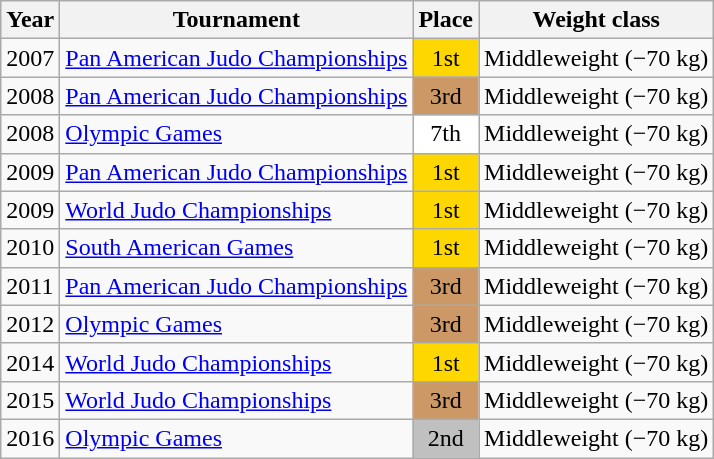<table class=wikitable>
<tr>
<th>Year</th>
<th>Tournament</th>
<th>Place</th>
<th>Weight class</th>
</tr>
<tr>
<td>2007</td>
<td><a href='#'>Pan American Judo Championships</a></td>
<td bgcolor="gold" align="center">1st</td>
<td>Middleweight (−70 kg)</td>
</tr>
<tr>
<td>2008</td>
<td><a href='#'>Pan American Judo Championships</a></td>
<td bgcolor="cc9966" align="center">3rd</td>
<td>Middleweight (−70 kg)</td>
</tr>
<tr>
<td>2008</td>
<td><a href='#'>Olympic Games</a></td>
<td bgcolor="white" align="center">7th</td>
<td>Middleweight (−70 kg)</td>
</tr>
<tr>
<td>2009</td>
<td><a href='#'>Pan American Judo Championships</a></td>
<td bgcolor="gold" align="center">1st</td>
<td>Middleweight (−70 kg)</td>
</tr>
<tr>
<td>2009</td>
<td><a href='#'>World Judo Championships</a></td>
<td bgcolor="gold" align="center">1st</td>
<td>Middleweight (−70 kg)</td>
</tr>
<tr>
<td>2010</td>
<td><a href='#'>South American Games</a></td>
<td bgcolor="gold" align="center">1st</td>
<td>Middleweight (−70 kg)</td>
</tr>
<tr>
<td>2011</td>
<td><a href='#'>Pan American Judo Championships</a></td>
<td bgcolor="cc9966" align="center">3rd</td>
<td>Middleweight (−70 kg)</td>
</tr>
<tr>
<td>2012</td>
<td><a href='#'>Olympic Games</a></td>
<td bgcolor="cc9966" align="center">3rd</td>
<td>Middleweight (−70 kg)</td>
</tr>
<tr>
<td>2014</td>
<td><a href='#'>World Judo Championships</a></td>
<td bgcolor="gold" align="center">1st</td>
<td>Middleweight (−70 kg)</td>
</tr>
<tr>
<td>2015</td>
<td><a href='#'>World Judo Championships</a></td>
<td bgcolor="cc9966" align="center">3rd</td>
<td>Middleweight (−70 kg)</td>
</tr>
<tr>
<td>2016</td>
<td><a href='#'>Olympic Games</a></td>
<td bgcolor="C0C0C0" align="center">2nd</td>
<td>Middleweight (−70 kg)</td>
</tr>
</table>
